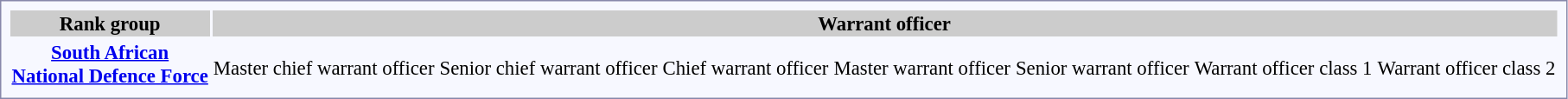<table style="border:1px solid #8888aa; background-color:#f7f8ff; padding:5px; font-size:95%; margin: 0px 12px 12px 0px;">
<tr style="background:#ccc;">
<th>Rank group</th>
<th colspan=7>Warrant officer</th>
</tr>
<tr style="text-align:center;">
<td rowspan=2> <strong><a href='#'>South African<br>National Defence Force</a></strong></td>
<td></td>
<td></td>
<td></td>
<td></td>
<td></td>
<td></td>
<td></td>
</tr>
<tr style="text-align:center;">
<td>Master chief warrant officer</td>
<td>Senior chief warrant officer</td>
<td>Chief warrant officer</td>
<td>Master warrant officer</td>
<td>Senior warrant officer</td>
<td>Warrant officer class 1</td>
<td>Warrant officer class 2</td>
</tr>
</table>
